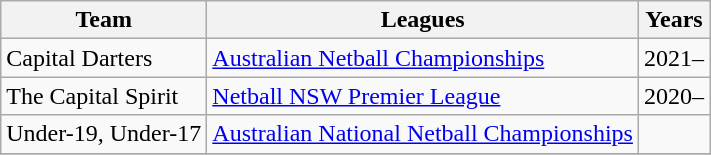<table class="wikitable collapsible">
<tr>
<th>Team</th>
<th>Leagues</th>
<th>Years</th>
</tr>
<tr>
<td>Capital Darters</td>
<td><a href='#'>Australian Netball Championships</a></td>
<td>2021–</td>
</tr>
<tr>
<td>The Capital Spirit</td>
<td><a href='#'>Netball NSW Premier League</a></td>
<td>2020–</td>
</tr>
<tr>
<td>Under-19, Under-17</td>
<td><a href='#'>Australian National Netball Championships</a></td>
<td></td>
</tr>
<tr>
</tr>
</table>
